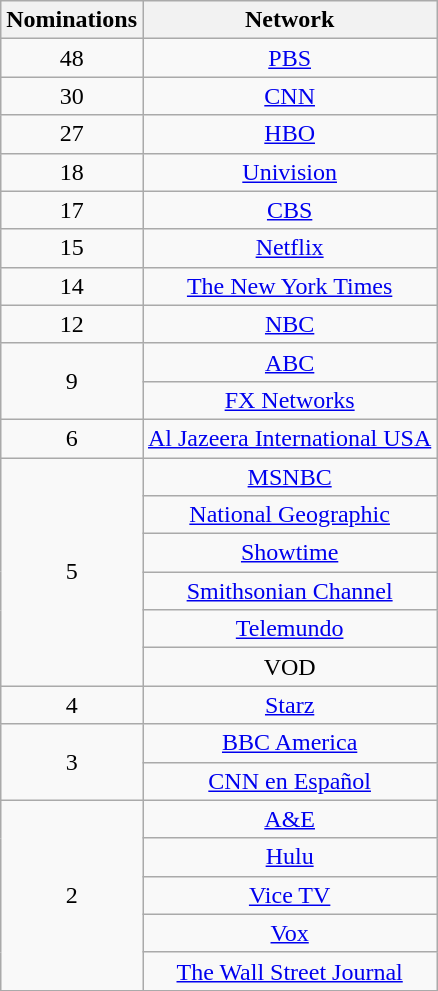<table class="wikitable floatright" style="text-align: center;">
<tr>
<th scope="col" style="width:55px;">Nominations</th>
<th scope="col" style="text-align:center;">Network</th>
</tr>
<tr>
<td scope=row style="text-align:center">48</td>
<td><a href='#'>PBS</a></td>
</tr>
<tr>
<td scope=row style="text-align:center">30</td>
<td><a href='#'>CNN</a></td>
</tr>
<tr>
<td scope=row style="text-align:center">27</td>
<td><a href='#'>HBO</a></td>
</tr>
<tr>
<td scope=row style="text-align:center">18</td>
<td><a href='#'>Univision</a></td>
</tr>
<tr>
<td scope=row style="text-align:center">17</td>
<td><a href='#'>CBS</a></td>
</tr>
<tr>
<td scope=row style="text-align:center">15</td>
<td><a href='#'>Netflix</a></td>
</tr>
<tr>
<td scope=row style="text-align:center">14</td>
<td><a href='#'>The New York Times</a></td>
</tr>
<tr>
<td scope=row style="text-align:center">12</td>
<td><a href='#'>NBC</a></td>
</tr>
<tr>
<td rowspan="2" scope=row style="text-align:center">9</td>
<td><a href='#'>ABC</a></td>
</tr>
<tr>
<td><a href='#'>FX Networks</a></td>
</tr>
<tr>
<td scope=row style="text-align:center">6</td>
<td><a href='#'>Al Jazeera International USA</a></td>
</tr>
<tr>
<td rowspan="6" scope=row style="text-align:center">5</td>
<td><a href='#'>MSNBC</a></td>
</tr>
<tr>
<td><a href='#'>National Geographic</a></td>
</tr>
<tr>
<td><a href='#'>Showtime</a></td>
</tr>
<tr>
<td><a href='#'>Smithsonian Channel</a></td>
</tr>
<tr>
<td><a href='#'>Telemundo</a></td>
</tr>
<tr>
<td>VOD</td>
</tr>
<tr>
<td scope=row style="text-align:center">4</td>
<td><a href='#'>Starz</a></td>
</tr>
<tr>
<td rowspan="2" scope=row style="text-align:center">3</td>
<td><a href='#'>BBC America</a></td>
</tr>
<tr>
<td><a href='#'>CNN en Español</a></td>
</tr>
<tr>
<td rowspan="5" scope=row style="text-align:center">2</td>
<td><a href='#'>A&E</a></td>
</tr>
<tr>
<td><a href='#'>Hulu</a></td>
</tr>
<tr>
<td><a href='#'>Vice TV</a></td>
</tr>
<tr>
<td><a href='#'>Vox</a></td>
</tr>
<tr>
<td><a href='#'>The Wall Street Journal</a></td>
</tr>
<tr>
</tr>
</table>
